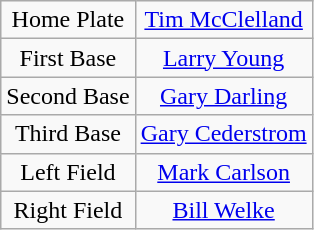<table class="wikitable" style="font-size: 100%; text-align:center;">
<tr>
<td>Home Plate</td>
<td><a href='#'>Tim McClelland</a></td>
</tr>
<tr>
<td>First Base</td>
<td><a href='#'>Larry Young</a></td>
</tr>
<tr>
<td>Second Base</td>
<td><a href='#'>Gary Darling</a></td>
</tr>
<tr>
<td>Third Base</td>
<td><a href='#'>Gary Cederstrom</a></td>
</tr>
<tr>
<td>Left Field</td>
<td><a href='#'>Mark Carlson</a></td>
</tr>
<tr>
<td>Right Field</td>
<td><a href='#'>Bill Welke</a></td>
</tr>
</table>
